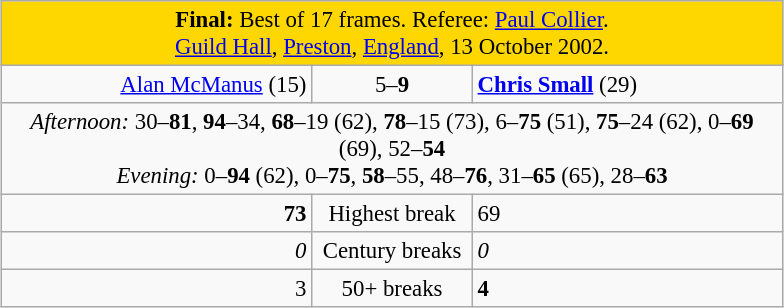<table class="wikitable" style="font-size: 95%; margin: 1em auto 1em auto;">
<tr>
<td colspan="3" style="text-align:center; background:gold;"><strong>Final:</strong> Best of 17 frames. Referee: <a href='#'>Paul Collier</a>.<br><a href='#'>Guild Hall</a>, <a href='#'>Preston</a>, <a href='#'>England</a>, 13 October 2002.</td>
</tr>
<tr>
<td style="width:200px; text-align:right;"><a href='#'>Alan McManus</a> (15)<br> </td>
<td style="width:100px; text-align:center;">5–<strong>9</strong></td>
<td style="width:200px;"><strong><a href='#'>Chris Small</a></strong> (29)<br> </td>
</tr>
<tr>
<td colspan="3" style="text-align:center; font-size:100%;"><em>Afternoon:</em> 30–<strong>81</strong>, <strong>94</strong>–34, <strong>68</strong>–19 (62), <strong>78</strong>–15 (73), 6–<strong>75</strong> (51), <strong>75</strong>–24 (62), 0–<strong>69</strong> (69), 52–<strong>54</strong><br><em>Evening:</em> 0–<strong>94</strong> (62), 0–<strong>75</strong>, <strong>58</strong>–55, 48–<strong>76</strong>, 31–<strong>65</strong> (65), 28–<strong>63</strong></td>
</tr>
<tr>
<td style="text-align:right;"><strong>73</strong></td>
<td style="text-align:center;">Highest break</td>
<td>69</td>
</tr>
<tr>
<td style="text-align:right;"><em>0</em></td>
<td style="text-align:center;">Century breaks</td>
<td><em>0</em></td>
</tr>
<tr>
<td style="text-align:right;">3</td>
<td style="text-align:center;">50+ breaks</td>
<td><strong>4</strong></td>
</tr>
</table>
